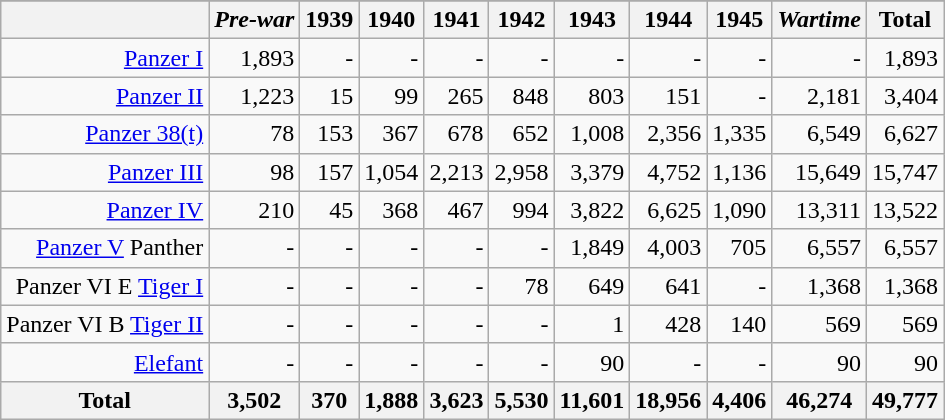<table class="wikitable" style="text-align: right">
<tr>
</tr>
<tr>
<th></th>
<th><em>Pre-war</em></th>
<th>1939</th>
<th>1940</th>
<th>1941</th>
<th>1942</th>
<th>1943</th>
<th>1944</th>
<th>1945</th>
<th><em>Wartime</em></th>
<th><strong>Total</strong></th>
</tr>
<tr>
<td><a href='#'>Panzer I</a></td>
<td>1,893</td>
<td>-</td>
<td>-</td>
<td>-</td>
<td>-</td>
<td>-</td>
<td>-</td>
<td>-</td>
<td>-</td>
<td>1,893</td>
</tr>
<tr>
<td><a href='#'>Panzer II</a></td>
<td>1,223</td>
<td>15</td>
<td>99</td>
<td>265</td>
<td>848</td>
<td>803</td>
<td>151</td>
<td>-</td>
<td>2,181</td>
<td>3,404</td>
</tr>
<tr>
<td><a href='#'>Panzer 38(t)</a></td>
<td>78</td>
<td>153</td>
<td>367</td>
<td>678</td>
<td>652</td>
<td>1,008</td>
<td>2,356</td>
<td>1,335</td>
<td>6,549</td>
<td>6,627</td>
</tr>
<tr>
<td><a href='#'>Panzer III</a></td>
<td>98</td>
<td>157</td>
<td>1,054</td>
<td>2,213</td>
<td>2,958</td>
<td>3,379</td>
<td>4,752</td>
<td>1,136</td>
<td>15,649</td>
<td>15,747</td>
</tr>
<tr>
<td><a href='#'>Panzer IV</a></td>
<td>210</td>
<td>45</td>
<td>368</td>
<td>467</td>
<td>994</td>
<td>3,822</td>
<td>6,625</td>
<td>1,090</td>
<td>13,311</td>
<td>13,522</td>
</tr>
<tr>
<td><a href='#'>Panzer V</a> Panther</td>
<td>-</td>
<td>-</td>
<td>-</td>
<td>-</td>
<td>-</td>
<td>1,849</td>
<td>4,003</td>
<td>705</td>
<td>6,557</td>
<td>6,557</td>
</tr>
<tr>
<td>Panzer VI E <a href='#'>Tiger I</a></td>
<td>-</td>
<td>-</td>
<td>-</td>
<td>-</td>
<td>78</td>
<td>649</td>
<td>641</td>
<td>-</td>
<td>1,368</td>
<td>1,368</td>
</tr>
<tr>
<td>Panzer VI B <a href='#'>Tiger II</a></td>
<td>-</td>
<td>-</td>
<td>-</td>
<td>-</td>
<td>-</td>
<td>1</td>
<td>428</td>
<td>140</td>
<td>569</td>
<td>569</td>
</tr>
<tr>
<td><a href='#'>Elefant</a></td>
<td>-</td>
<td>-</td>
<td>-</td>
<td>-</td>
<td>-</td>
<td>90</td>
<td>-</td>
<td>-</td>
<td>90</td>
<td>90</td>
</tr>
<tr>
<th><strong>Total</strong></th>
<th>3,502</th>
<th>370</th>
<th>1,888</th>
<th>3,623</th>
<th>5,530</th>
<th>11,601</th>
<th>18,956</th>
<th>4,406</th>
<th>46,274</th>
<th>49,777</th>
</tr>
</table>
